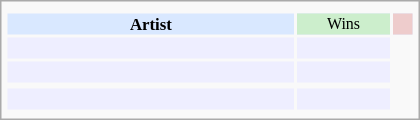<table class="infobox" style="width: 25em; text-align: center; font-size: 70%; vertical-align: middle;">
<tr>
<td colspan="3" style="text-align:center;"></td>
</tr>
<tr style="background:#d9e8ff; text-align:center;">
<th style="vertical-align: middle;">Artist</th>
<td style="background:#cec; font-size:8pt; width:60px;">Wins</td>
<td style="background:#ecc; font-size:8pt;"></td>
</tr>
<tr style="background:#eef;">
<td style="text-align:center;"><br></td>
<td></td>
</tr>
<tr style="background:#eef;">
<td style="text-align:center;"><br></td>
<td></td>
</tr>
<tr>
</tr>
<tr style="background:#eef;">
<td style="text-align:center;"><br></td>
<td></td>
</tr>
<tr>
</tr>
</table>
